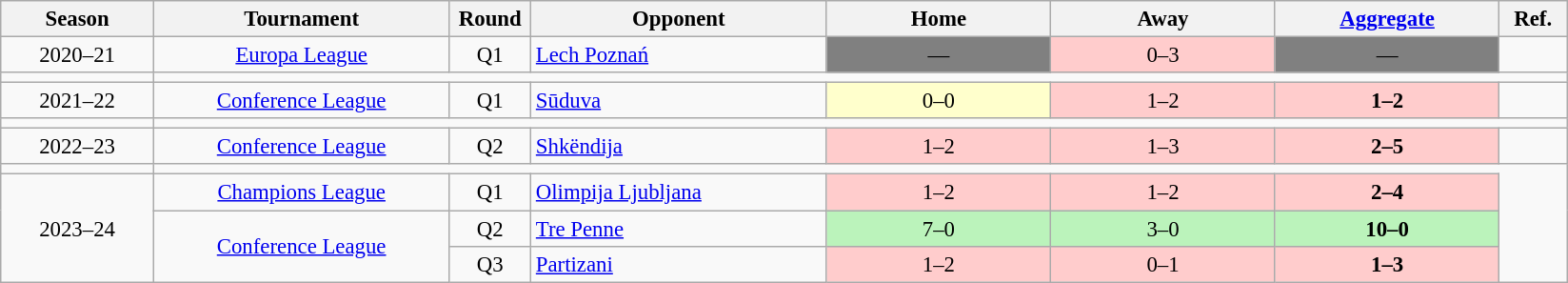<table class="wikitable" style="font-size:95%; text-align: center;">
<tr>
<th width="100">Season</th>
<th width="200">Tournament</th>
<th width="50">Round</th>
<th width="200">Opponent</th>
<th width="150">Home</th>
<th width="150">Away</th>
<th width="150"><a href='#'>Aggregate</a></th>
<th width="40">Ref.</th>
</tr>
<tr>
<td>2020–21</td>
<td><a href='#'>Europa League</a></td>
<td>Q1</td>
<td align="left"> <a href='#'>Lech Poznań</a></td>
<td bgcolor="GREY">—</td>
<td bgcolor="ffcccc">0–3</td>
<td bgcolor="GREY">—</td>
<td></td>
</tr>
<tr>
<td></td>
</tr>
<tr>
<td>2021–22</td>
<td><a href='#'>Conference League</a></td>
<td>Q1</td>
<td align="left"> <a href='#'>Sūduva</a></td>
<td bgcolor="ffffcc">0–0</td>
<td bgcolor="ffcccc">1–2</td>
<td bgcolor="ffcccc"><strong>1–2</strong></td>
<td></td>
</tr>
<tr>
<td></td>
</tr>
<tr>
<td>2022–23</td>
<td><a href='#'>Conference League</a></td>
<td>Q2</td>
<td align="left"> <a href='#'>Shkëndija</a></td>
<td bgcolor="ffcccc">1–2</td>
<td bgcolor="ffcccc">1–3</td>
<td bgcolor="ffcccc"><strong>2–5</strong></td>
<td></td>
</tr>
<tr>
<td></td>
</tr>
<tr>
<td rowspan=3>2023–24</td>
<td><a href='#'>Champions League</a></td>
<td>Q1</td>
<td align="left"> <a href='#'>Olimpija Ljubljana</a></td>
<td bgcolor="ffcccc">1–2</td>
<td bgcolor="ffcccc">1–2</td>
<td bgcolor="ffcccc"><strong>2–4</strong></td>
</tr>
<tr>
<td rowspan=2><a href='#'>Conference League</a></td>
<td>Q2</td>
<td align="left"> <a href='#'>Tre Penne</a></td>
<td bgcolor="bbf3bb">7–0</td>
<td bgcolor="bbf3bb">3–0</td>
<td bgcolor="bbf3bb"><strong>10–0</strong></td>
</tr>
<tr>
<td>Q3</td>
<td align="left"> <a href='#'>Partizani</a></td>
<td bgcolor="ffcccc">1–2</td>
<td bgcolor="ffcccc">0–1</td>
<td bgcolor="ffcccc"><strong>1–3</strong></td>
</tr>
</table>
